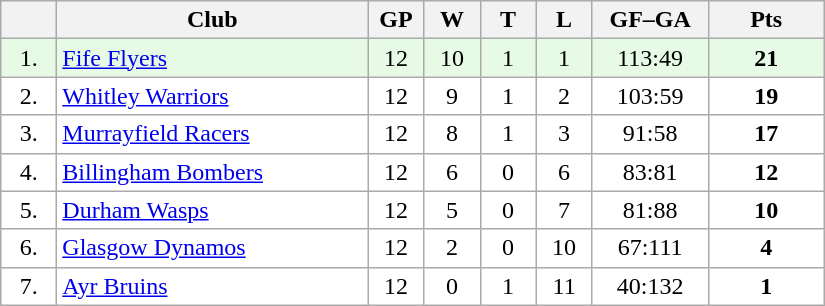<table class="wikitable">
<tr>
<th width="30"></th>
<th width="200">Club</th>
<th width="30">GP</th>
<th width="30">W</th>
<th width="30">T</th>
<th width="30">L</th>
<th width="70">GF–GA</th>
<th width="70">Pts</th>
</tr>
<tr bgcolor="#e6fae6" align="center">
<td>1.</td>
<td align="left"><a href='#'>Fife Flyers</a></td>
<td>12</td>
<td>10</td>
<td>1</td>
<td>1</td>
<td>113:49</td>
<td><strong>21</strong></td>
</tr>
<tr bgcolor="#FFFFFF" align="center">
<td>2.</td>
<td align="left"><a href='#'>Whitley Warriors</a></td>
<td>12</td>
<td>9</td>
<td>1</td>
<td>2</td>
<td>103:59</td>
<td><strong>19</strong></td>
</tr>
<tr bgcolor="#FFFFFF" align="center">
<td>3.</td>
<td align="left"><a href='#'>Murrayfield Racers</a></td>
<td>12</td>
<td>8</td>
<td>1</td>
<td>3</td>
<td>91:58</td>
<td><strong>17</strong></td>
</tr>
<tr bgcolor="#FFFFFF" align="center">
<td>4.</td>
<td align="left"><a href='#'>Billingham Bombers</a></td>
<td>12</td>
<td>6</td>
<td>0</td>
<td>6</td>
<td>83:81</td>
<td><strong>12</strong></td>
</tr>
<tr bgcolor="#FFFFFF" align="center">
<td>5.</td>
<td align="left"><a href='#'>Durham Wasps</a></td>
<td>12</td>
<td>5</td>
<td>0</td>
<td>7</td>
<td>81:88</td>
<td><strong>10</strong></td>
</tr>
<tr bgcolor="#FFFFFF" align="center">
<td>6.</td>
<td align="left"><a href='#'>Glasgow Dynamos</a></td>
<td>12</td>
<td>2</td>
<td>0</td>
<td>10</td>
<td>67:111</td>
<td><strong>4</strong></td>
</tr>
<tr bgcolor="#FFFFFF" align="center">
<td>7.</td>
<td align="left"><a href='#'>Ayr Bruins</a></td>
<td>12</td>
<td>0</td>
<td>1</td>
<td>11</td>
<td>40:132</td>
<td><strong>1</strong></td>
</tr>
</table>
